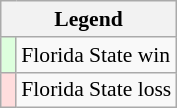<table class="wikitable" style="font-size:90%">
<tr>
<th colspan="2">Legend</th>
</tr>
<tr>
<td bgcolor=ddffdd> </td>
<td>Florida State win</td>
</tr>
<tr>
<td bgcolor=ffdddd> </td>
<td>Florida State loss</td>
</tr>
</table>
